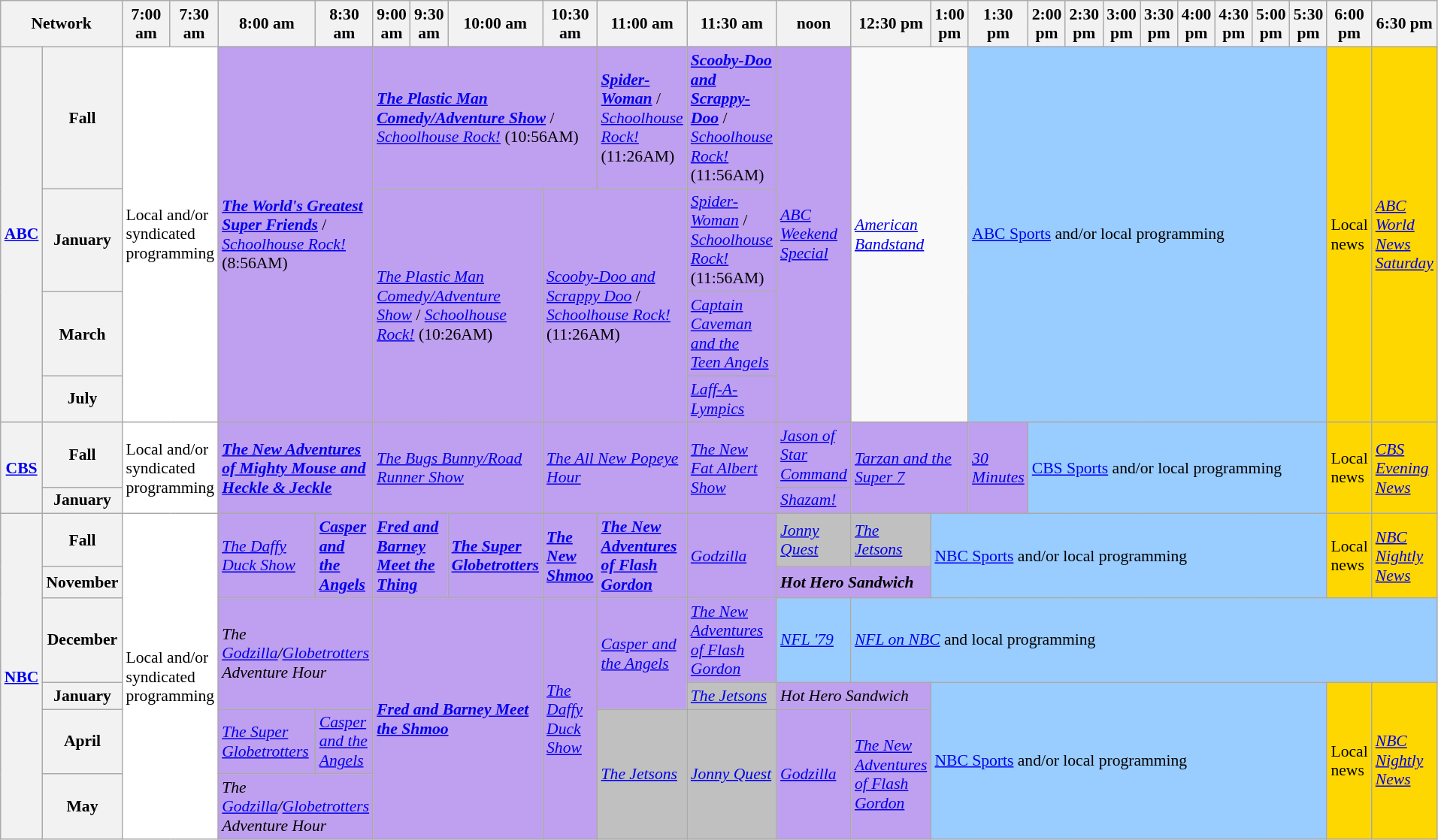<table class=wikitable style="font-size:90%">
<tr>
<th width="1.5%" bgcolor="#C0C0C0" colspan="2">Network</th>
<th width="4%" bgcolor="#C0C0C0">7:00 am</th>
<th width="4%" bgcolor="#C0C0C0">7:30 am</th>
<th width="4%" bgcolor="#C0C0C0">8:00 am</th>
<th width="4%" bgcolor="#C0C0C0">8:30 am</th>
<th width="4%" bgcolor="#C0C0C0">9:00 am</th>
<th width="4%" bgcolor="#C0C0C0">9:30 am</th>
<th width="4%" bgcolor="#C0C0C0">10:00 am</th>
<th width="4%" bgcolor="#C0C0C0">10:30 am</th>
<th width="4%" bgcolor="#C0C0C0">11:00 am</th>
<th width="4%" bgcolor="#C0C0C0">11:30 am</th>
<th width="4%" bgcolor="#C0C0C0">noon</th>
<th width="4%" bgcolor="#C0C0C0">12:30 pm</th>
<th width="4%" bgcolor="#C0C0C0">1:00 pm</th>
<th width="4%" bgcolor="#C0C0C0">1:30 pm</th>
<th width="4%" bgcolor="#C0C0C0">2:00 pm</th>
<th width="4%" bgcolor="#C0C0C0">2:30 pm</th>
<th width="4%" bgcolor="#C0C0C0">3:00 pm</th>
<th width="4%" bgcolor="#C0C0C0">3:30 pm</th>
<th width="4%" bgcolor="#C0C0C0">4:00 pm</th>
<th width="4%" bgcolor="#C0C0C0">4:30 pm</th>
<th width="4%" bgcolor="#C0C0C0">5:00 pm</th>
<th width="4%" bgcolor="#C0C0C0">5:30 pm</th>
<th width="4%" bgcolor="#C0C0C0">6:00 pm</th>
<th width="4%" bgcolor="#C0C0C0">6:30 pm</th>
</tr>
<tr>
<th rowspan="4" bgcolor="#C0C0C0"><a href='#'>ABC</a></th>
<th>Fall</th>
<td colspan="2" rowspan="4" bgcolor="white">Local and/or<br>syndicated<br>programming</td>
<td colspan="2" rowspan="4" bgcolor="bf9fef"><strong><em><a href='#'>The World's Greatest Super Friends</a></em></strong> / <em><a href='#'>Schoolhouse Rock!</a></em> (8:56AM)</td>
<td bgcolor="bf9fef" colspan="4"rowspan="1"><strong><em><a href='#'>The Plastic Man Comedy/Adventure Show</a></em></strong> / <em><a href='#'>Schoolhouse Rock!</a></em> (10:56AM)</td>
<td bgcolor="bf9fef" rowspan="1"><strong><em><a href='#'>Spider-Woman</a></em></strong> / <em><a href='#'>Schoolhouse Rock!</a></em> (11:26AM)</td>
<td bgcolor="bf9fef" rowspan="1"><strong><em><a href='#'>Scooby-Doo and Scrappy-Doo</a></em></strong> / <em><a href='#'>Schoolhouse Rock!</a></em> (11:56AM)</td>
<td rowspan="4" bgcolor="bf9fef"><em><a href='#'>ABC Weekend Special</a></em></td>
<td colspan="2" rowspan="4"><em><a href='#'>American Bandstand</a></em></td>
<td colspan="9" rowspan="4" bgcolor="99ccff"><a href='#'>ABC Sports</a> and/or local programming</td>
<td rowspan="4" bgcolor="gold">Local news</td>
<td rowspan="4" bgcolor="gold"><em><a href='#'>ABC World News Saturday</a></em></td>
</tr>
<tr>
<th>January</th>
<td colspan="3" rowspan="3" bgcolor="#bf9fef"><em><a href='#'>The Plastic Man Comedy/Adventure Show</a></em> / <em><a href='#'>Schoolhouse Rock!</a></em> (10:26AM)</td>
<td colspan="2" rowspan="3" bgcolor="#bf9fef"><em><a href='#'>Scooby-Doo and Scrappy Doo</a></em> / <em><a href='#'>Schoolhouse Rock!</a></em> (11:26AM)</td>
<td bgcolor="#bf9fef" rowspan="1"><em><a href='#'>Spider-Woman</a></em> / <em><a href='#'>Schoolhouse Rock!</a></em> (11:56AM)</td>
</tr>
<tr>
<th>March</th>
<td bgcolor="bf9fef"rowspan="1"><em><a href='#'>Captain Caveman and the Teen Angels</a></em></td>
</tr>
<tr>
<th>July</th>
<td bgcolor="bf9fef"rowspan="1"><em><a href='#'>Laff-A-Lympics</a></em> </td>
</tr>
<tr>
<th bgcolor="#C0C0C0" rowspan="2"><a href='#'>CBS</a></th>
<th>Fall</th>
<td bgcolor="white" colspan="2" rowspan="2">Local and/or<br>syndicated<br>programming</td>
<td bgcolor="bf9fef" colspan="2" rowspan="2"><strong><em><a href='#'>The New Adventures of Mighty Mouse and Heckle & Jeckle</a></em></strong></td>
<td bgcolor="bf9fef" colspan="3" rowspan="2"><em><a href='#'>The Bugs Bunny/Road Runner Show</a></em></td>
<td bgcolor="bf9fef" colspan="2" rowspan="2"><em><a href='#'>The All New Popeye Hour</a></em></td>
<td bgcolor="bf9fef" rowspan="2"><em><a href='#'>The New Fat Albert Show</a></em></td>
<td bgcolor="bf9fef" rowspan="1"><em><a href='#'>Jason of Star Command</a></em></td>
<td bgcolor="bf9fef"rowspan="2"colspan="2"><em><a href='#'>Tarzan and the Super 7</a></em></td>
<td bgcolor="bf9fef" rowspan="2"><em><a href='#'>30 Minutes</a></em></td>
<td bgcolor="99ccff" colspan="8"rowspan="2"><a href='#'>CBS Sports</a> and/or local programming</td>
<td bgcolor="gold" rowspan="2">Local news</td>
<td bgcolor="gold" rowspan="2"><em><a href='#'>CBS Evening News</a></em></td>
</tr>
<tr>
<th>January</th>
<td bgcolor="bf9fef" rowspan="1"><em><a href='#'>Shazam!</a></em> </td>
</tr>
<tr>
<th bgcolor="#C0C0C0" rowspan="6"><a href='#'>NBC</a></th>
<th>Fall</th>
<td bgcolor="white" rowspan="6"colspan="2">Local and/or<br>syndicated<br>programming</td>
<td bgcolor="bf9fef"rowspan="2"><em><a href='#'>The Daffy Duck Show</a></em></td>
<td bgcolor="bf9fef"rowspan="2"><strong><em><a href='#'>Casper and the Angels</a></em></strong></td>
<td bgcolor="bf9fef"rowspan="2"colspan="2"><strong><em><a href='#'>Fred and Barney Meet the Thing</a></em></strong></td>
<td bgcolor="bf9fef"rowspan="2"><strong><em><a href='#'>The Super Globetrotters</a></em></strong></td>
<td bgcolor="bf9fef"rowspan="2"><strong><em><a href='#'>The New Shmoo</a></em></strong></td>
<td bgcolor="bf9fef"rowspan="2"><strong><em><a href='#'>The New Adventures of Flash Gordon</a></em></strong></td>
<td bgcolor="bf9fef"rowspan="2"><em><a href='#'>Godzilla</a></em></td>
<td bgcolor="C0C0C0"rowspan="1"><em><a href='#'>Jonny Quest</a></em> </td>
<td bgcolor="C0C0C0"rowspan="1"><em><a href='#'>The Jetsons</a></em> </td>
<td bgcolor="99ccff"rowspan="2"colspan="10"><a href='#'>NBC Sports</a> and/or local programming</td>
<td bgcolor="gold"rowspan="2">Local news</td>
<td bgcolor="gold"rowspan="2"><em><a href='#'>NBC Nightly News</a></em></td>
</tr>
<tr>
<th>November</th>
<td bgcolor="bf9fef"rowspan="1"colspan="2"><strong><em>Hot Hero Sandwich</em></strong></td>
</tr>
<tr>
<th>December</th>
<td bgcolor="bf9fef"rowspan="2"colspan="2"><em>The <a href='#'>Godzilla</a>/<a href='#'>Globetrotters</a> Adventure Hour</em></td>
<td bgcolor="bf9fef"rowspan="4"colspan="3"><strong><em><a href='#'>Fred and Barney Meet the Shmoo</a></em></strong></td>
<td bgcolor="bf9fef"rowspan="4"><em><a href='#'>The Daffy Duck Show</a></em></td>
<td bgcolor="bf9fef"rowspan="2"><em><a href='#'>Casper and the Angels</a></em></td>
<td bgcolor="bf9fef"rowspan="1"><em><a href='#'>The New Adventures of Flash Gordon</a></em></td>
<td bgcolor="99ccff" rowspan="1"><em><a href='#'>NFL '79</a></em></td>
<td bgcolor="99ccff" colspan="13" rowspan="1"><em><a href='#'>NFL on NBC</a></em> and local programming</td>
</tr>
<tr>
<th>January</th>
<td bgcolor="C0C0C0"rowspan="1"><em><a href='#'>The Jetsons</a></em> </td>
<td bgcolor="bf9fef"rowspan="1"colspan="2"><em>Hot Hero Sandwich</em></td>
<td bgcolor="99ccff"rowspan="3"colspan="10"><a href='#'>NBC Sports</a> and/or local programming</td>
<td bgcolor="gold"rowspan="3">Local news</td>
<td bgcolor="gold"rowspan="3"><em><a href='#'>NBC Nightly News</a></em></td>
</tr>
<tr>
<th>April</th>
<td bgcolor="bf9fef"rowspan="1"><em><a href='#'>The Super Globetrotters</a></em></td>
<td bgcolor="bf9fef"rowspan="1"><em><a href='#'>Casper and the Angels</a></em></td>
<td bgcolor="C0C0C0"rowspan="2"><em><a href='#'>The Jetsons</a></em> </td>
<td bgcolor="C0C0C0"rowspan="2"><em><a href='#'>Jonny Quest</a></em> </td>
<td bgcolor="bf9fef"rowspan="2"><em><a href='#'>Godzilla</a></em></td>
<td bgcolor="bf9fef"rowspan="2"><em><a href='#'>The New Adventures of Flash Gordon</a></em></td>
</tr>
<tr>
<th>May</th>
<td bgcolor="bf9fef"rowspan="1"colspan="2"><em>The <a href='#'>Godzilla</a>/<a href='#'>Globetrotters</a> Adventure Hour</em></td>
</tr>
</table>
